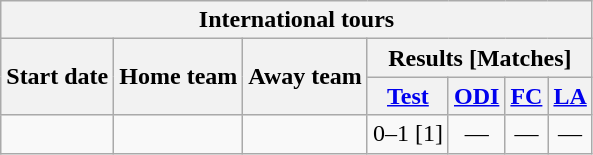<table class="wikitable">
<tr>
<th colspan="7">International tours</th>
</tr>
<tr>
<th rowspan="2">Start date</th>
<th rowspan="2">Home team</th>
<th rowspan="2">Away team</th>
<th colspan="4">Results [Matches]</th>
</tr>
<tr>
<th><a href='#'>Test</a></th>
<th><a href='#'>ODI</a></th>
<th><a href='#'>FC</a></th>
<th><a href='#'>LA</a></th>
</tr>
<tr>
<td><a href='#'></a></td>
<td></td>
<td></td>
<td>0–1 [1]</td>
<td ; style="text-align:center">—</td>
<td ; style="text-align:center">—</td>
<td ; style="text-align:center">—</td>
</tr>
</table>
